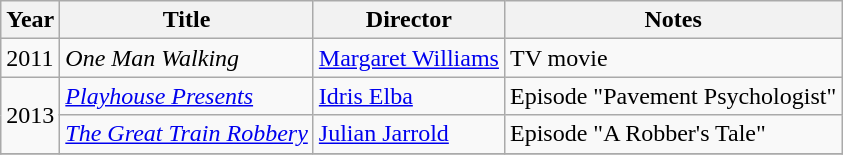<table class="wikitable">
<tr>
<th>Year</th>
<th>Title</th>
<th>Director</th>
<th>Notes</th>
</tr>
<tr>
<td>2011</td>
<td><em>One Man Walking</em></td>
<td><a href='#'>Margaret Williams</a></td>
<td>TV movie</td>
</tr>
<tr>
<td rowspan=2>2013</td>
<td><em><a href='#'>Playhouse Presents</a></em></td>
<td><a href='#'>Idris Elba</a></td>
<td>Episode "Pavement Psychologist"</td>
</tr>
<tr>
<td><em><a href='#'>The Great Train Robbery</a></em></td>
<td><a href='#'>Julian Jarrold</a></td>
<td>Episode "A Robber's Tale"</td>
</tr>
<tr>
</tr>
</table>
